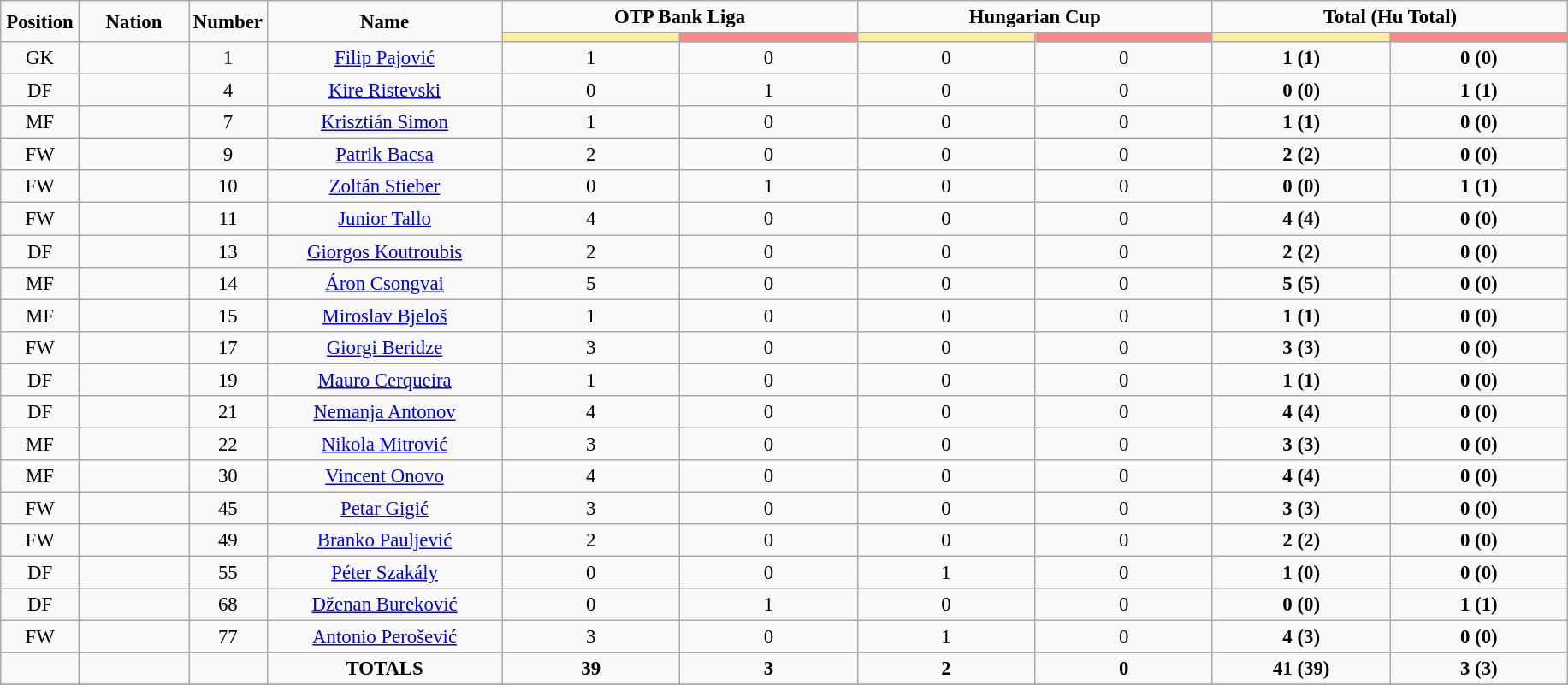<table class="wikitable" style="font-size: 95%; text-align: center;">
<tr>
<td rowspan="2" width="5%" align="center"><strong>Position</strong></td>
<td rowspan="2" width="7%" align="center"><strong>Nation</strong></td>
<td rowspan="2" width="5%" align="center"><strong>Number</strong></td>
<td rowspan="2" width="15%" align="center"><strong>Name</strong></td>
<td colspan="2" align="center"><strong>OTP Bank Liga</strong></td>
<td colspan="2" align="center"><strong>Hungarian Cup</strong></td>
<td colspan="2" align="center"><strong>Total (Hu Total)</strong></td>
</tr>
<tr>
<th width=60 style="background: #FFEE99"></th>
<th width=60 style="background: #FF8888"></th>
<th width=60 style="background: #FFEE99"></th>
<th width=60 style="background: #FF8888"></th>
<th width=60 style="background: #FFEE99"></th>
<th width=60 style="background: #FF8888"></th>
</tr>
<tr>
<td>GK</td>
<td></td>
<td>1</td>
<td><a href='#'>Filip Pajović</a></td>
<td>1</td>
<td>0</td>
<td>0</td>
<td>0</td>
<td><strong>1 (1)</strong></td>
<td><strong>0 (0)</strong></td>
</tr>
<tr>
<td>DF</td>
<td></td>
<td>4</td>
<td><a href='#'>Kire Ristevski</a></td>
<td>0</td>
<td>1</td>
<td>0</td>
<td>0</td>
<td><strong>0 (0)</strong></td>
<td><strong>1 (1)</strong></td>
</tr>
<tr>
<td>MF</td>
<td></td>
<td>7</td>
<td><a href='#'>Krisztián Simon</a></td>
<td>1</td>
<td>0</td>
<td>0</td>
<td>0</td>
<td><strong>1 (1)</strong></td>
<td><strong>0 (0)</strong></td>
</tr>
<tr>
<td>FW</td>
<td></td>
<td>9</td>
<td><a href='#'>Patrik Bacsa</a></td>
<td>2</td>
<td>0</td>
<td>0</td>
<td>0</td>
<td><strong>2 (2)</strong></td>
<td><strong>0 (0)</strong></td>
</tr>
<tr>
<td>FW</td>
<td></td>
<td>10</td>
<td><a href='#'>Zoltán Stieber</a></td>
<td>0</td>
<td>1</td>
<td>0</td>
<td>0</td>
<td><strong>0 (0)</strong></td>
<td><strong>1 (1)</strong></td>
</tr>
<tr>
<td>FW</td>
<td></td>
<td>11</td>
<td><a href='#'>Junior Tallo</a></td>
<td>4</td>
<td>0</td>
<td>0</td>
<td>0</td>
<td><strong>4 (4)</strong></td>
<td><strong>0 (0)</strong></td>
</tr>
<tr>
<td>DF</td>
<td></td>
<td>13</td>
<td><a href='#'>Giorgos Koutroubis</a></td>
<td>2</td>
<td>0</td>
<td>0</td>
<td>0</td>
<td><strong>2 (2)</strong></td>
<td><strong>0 (0)</strong></td>
</tr>
<tr>
<td>MF</td>
<td></td>
<td>14</td>
<td><a href='#'>Áron Csongvai</a></td>
<td>5</td>
<td>0</td>
<td>0</td>
<td>0</td>
<td><strong>5 (5)</strong></td>
<td><strong>0 (0)</strong></td>
</tr>
<tr>
<td>MF</td>
<td></td>
<td>15</td>
<td><a href='#'>Miroslav Bjeloš</a></td>
<td>1</td>
<td>0</td>
<td>0</td>
<td>0</td>
<td><strong>1 (1)</strong></td>
<td><strong>0 (0)</strong></td>
</tr>
<tr>
<td>FW</td>
<td></td>
<td>17</td>
<td><a href='#'>Giorgi Beridze</a></td>
<td>3</td>
<td>0</td>
<td>0</td>
<td>0</td>
<td><strong>3 (3)</strong></td>
<td><strong>0 (0)</strong></td>
</tr>
<tr>
<td>DF</td>
<td></td>
<td>19</td>
<td><a href='#'>Mauro Cerqueira</a></td>
<td>1</td>
<td>0</td>
<td>0</td>
<td>0</td>
<td><strong>1 (1)</strong></td>
<td><strong>0 (0)</strong></td>
</tr>
<tr>
<td>DF</td>
<td></td>
<td>21</td>
<td><a href='#'>Nemanja Antonov</a></td>
<td>4</td>
<td>0</td>
<td>0</td>
<td>0</td>
<td><strong>4 (4)</strong></td>
<td><strong>0 (0)</strong></td>
</tr>
<tr>
<td>MF</td>
<td></td>
<td>22</td>
<td><a href='#'>Nikola Mitrović</a></td>
<td>3</td>
<td>0</td>
<td>0</td>
<td>0</td>
<td><strong>3 (3)</strong></td>
<td><strong>0 (0)</strong></td>
</tr>
<tr>
<td>MF</td>
<td></td>
<td>30</td>
<td><a href='#'>Vincent Onovo</a></td>
<td>4</td>
<td>0</td>
<td>0</td>
<td>0</td>
<td><strong>4 (4)</strong></td>
<td><strong>0 (0)</strong></td>
</tr>
<tr>
<td>FW</td>
<td></td>
<td>45</td>
<td><a href='#'>Petar Gigić</a></td>
<td>3</td>
<td>0</td>
<td>0</td>
<td>0</td>
<td><strong>3 (3)</strong></td>
<td><strong>0 (0)</strong></td>
</tr>
<tr>
<td>FW</td>
<td></td>
<td>49</td>
<td><a href='#'>Branko Pauljević</a></td>
<td>2</td>
<td>0</td>
<td>0</td>
<td>0</td>
<td><strong>2 (2)</strong></td>
<td><strong>0 (0)</strong></td>
</tr>
<tr>
<td>DF</td>
<td></td>
<td>55</td>
<td><a href='#'>Péter Szakály</a></td>
<td>0</td>
<td>0</td>
<td>1</td>
<td>0</td>
<td><strong>1 (0)</strong></td>
<td><strong>0 (0)</strong></td>
</tr>
<tr>
<td>DF</td>
<td></td>
<td>68</td>
<td><a href='#'>Dženan Bureković</a></td>
<td>0</td>
<td>1</td>
<td>0</td>
<td>0</td>
<td><strong>0 (0)</strong></td>
<td><strong>1 (1)</strong></td>
</tr>
<tr>
<td>FW</td>
<td></td>
<td>77</td>
<td><a href='#'>Antonio Perošević</a></td>
<td>3</td>
<td>0</td>
<td>1</td>
<td>0</td>
<td><strong>4 (3)</strong></td>
<td><strong>0 (0)</strong></td>
</tr>
<tr>
<td></td>
<td></td>
<td></td>
<td><strong>TOTALS</strong></td>
<td><strong>39</strong></td>
<td><strong>3</strong></td>
<td><strong>2</strong></td>
<td><strong>0</strong></td>
<td><strong>41 (39)</strong></td>
<td><strong>3 (3)</strong></td>
</tr>
<tr>
</tr>
</table>
